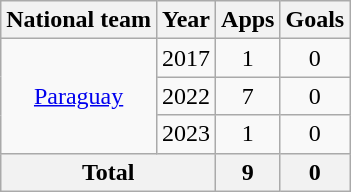<table class="wikitable" style="text-align:center">
<tr>
<th>National team</th>
<th>Year</th>
<th>Apps</th>
<th>Goals</th>
</tr>
<tr>
<td rowspan="3"><a href='#'>Paraguay</a></td>
<td>2017</td>
<td>1</td>
<td>0</td>
</tr>
<tr>
<td>2022</td>
<td>7</td>
<td>0</td>
</tr>
<tr>
<td>2023</td>
<td>1</td>
<td>0</td>
</tr>
<tr>
<th colspan="2">Total</th>
<th>9</th>
<th>0</th>
</tr>
</table>
